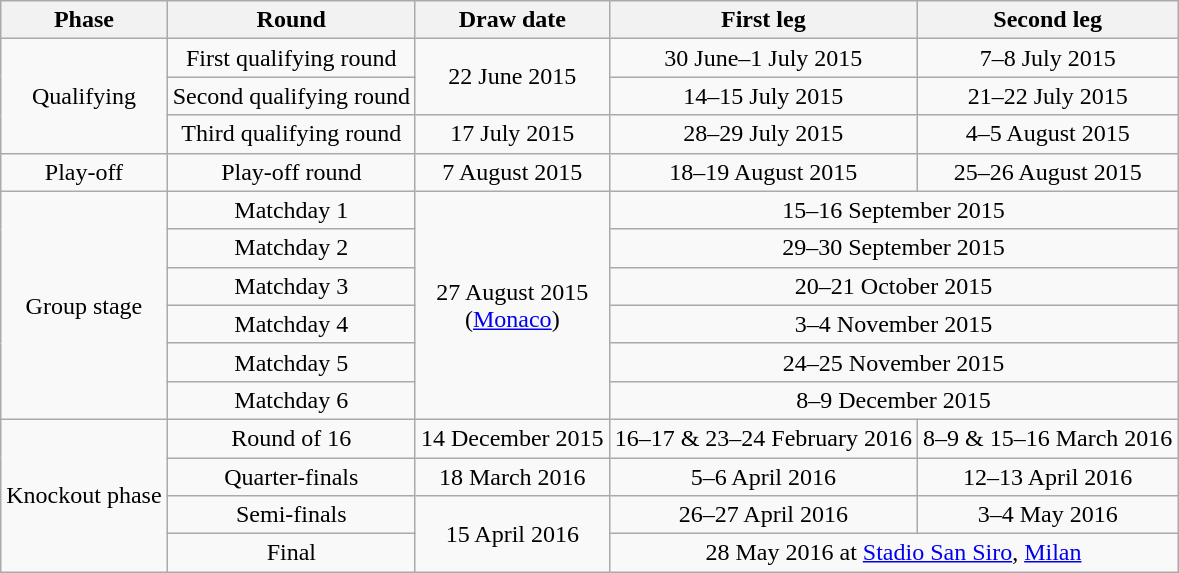<table class="wikitable" style="text-align:center">
<tr>
<th>Phase</th>
<th>Round</th>
<th>Draw date</th>
<th>First leg</th>
<th>Second leg</th>
</tr>
<tr>
<td rowspan=3>Qualifying</td>
<td>First qualifying round</td>
<td rowspan=2>22 June 2015</td>
<td>30 June–1 July 2015</td>
<td>7–8 July 2015</td>
</tr>
<tr>
<td>Second qualifying round</td>
<td>14–15 July 2015</td>
<td>21–22 July 2015</td>
</tr>
<tr>
<td>Third qualifying round</td>
<td>17 July 2015</td>
<td>28–29 July 2015</td>
<td>4–5 August 2015</td>
</tr>
<tr>
<td>Play-off</td>
<td>Play-off round</td>
<td>7 August 2015</td>
<td>18–19 August 2015</td>
<td>25–26 August 2015</td>
</tr>
<tr>
<td rowspan=6>Group stage</td>
<td>Matchday 1</td>
<td rowspan=6>27 August 2015<br>(<a href='#'>Monaco</a>)</td>
<td colspan=2>15–16 September 2015</td>
</tr>
<tr>
<td>Matchday 2</td>
<td colspan=2>29–30 September 2015</td>
</tr>
<tr>
<td>Matchday 3</td>
<td colspan=2>20–21 October 2015</td>
</tr>
<tr>
<td>Matchday 4</td>
<td colspan=2>3–4 November 2015</td>
</tr>
<tr>
<td>Matchday 5</td>
<td colspan=2>24–25 November 2015</td>
</tr>
<tr>
<td>Matchday 6</td>
<td colspan=2>8–9 December 2015</td>
</tr>
<tr>
<td rowspan=4>Knockout phase</td>
<td>Round of 16</td>
<td>14 December 2015</td>
<td>16–17 & 23–24 February 2016</td>
<td>8–9 & 15–16 March 2016</td>
</tr>
<tr>
<td>Quarter-finals</td>
<td>18 March 2016</td>
<td>5–6 April 2016</td>
<td>12–13 April 2016</td>
</tr>
<tr>
<td>Semi-finals</td>
<td rowspan=2>15 April 2016</td>
<td>26–27 April 2016</td>
<td>3–4 May 2016</td>
</tr>
<tr>
<td>Final</td>
<td colspan=2>28 May 2016 at <a href='#'>Stadio San Siro</a>, <a href='#'>Milan</a></td>
</tr>
</table>
